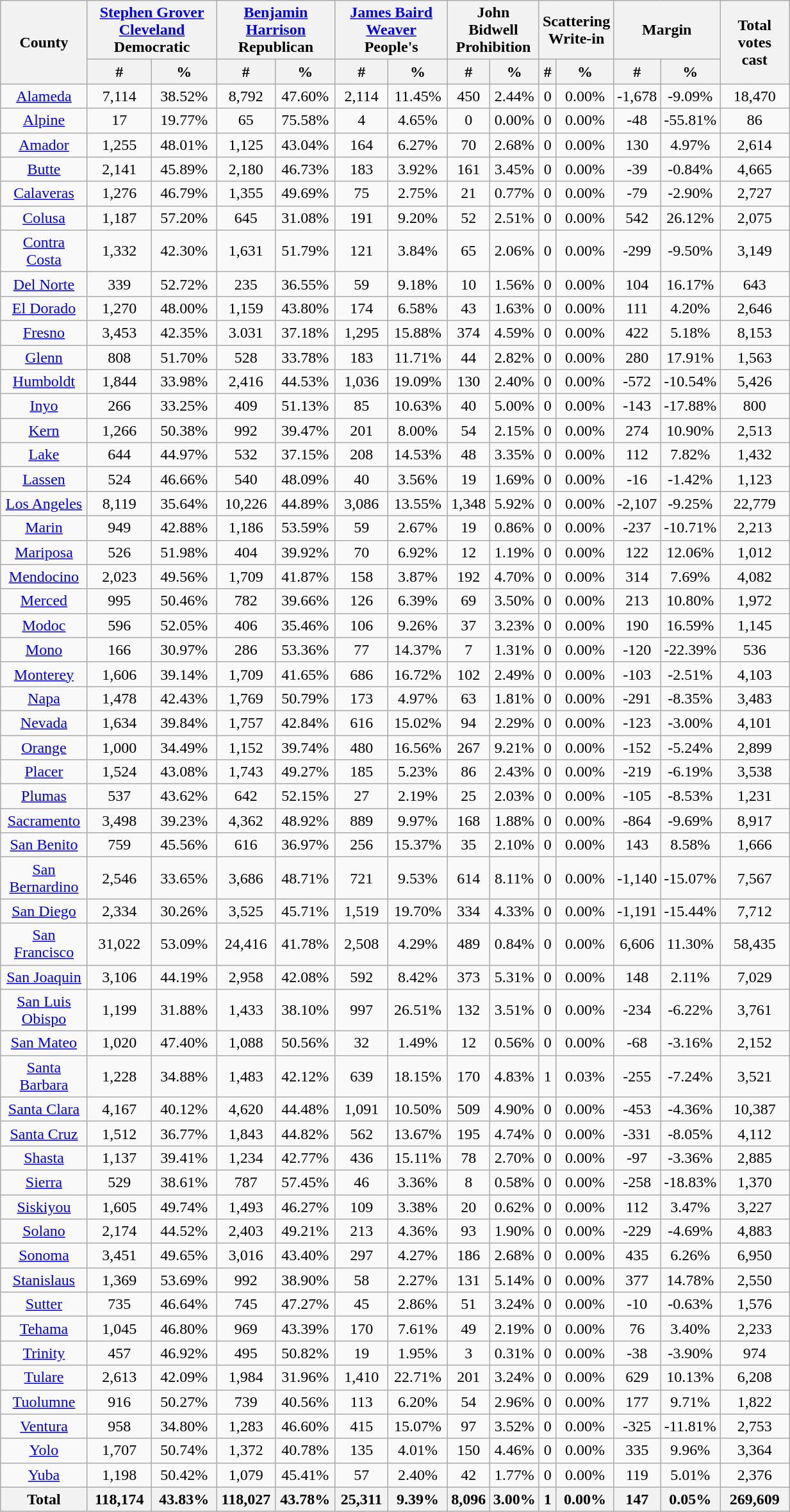<table width="65%"  class="wikitable sortable" style="text-align:center">
<tr>
<th colspan="1" rowspan="2">County</th>
<th style="text-align:center;" colspan="2"><a href='#'>Stephen Grover Cleveland</a><br>Democratic</th>
<th style="text-align:center;" colspan="2"><a href='#'>Benjamin Harrison</a><br>Republican</th>
<th style="text-align:center;" colspan="2"><a href='#'>James Baird Weaver</a><br>People's</th>
<th style="text-align:center;" colspan="2">John Bidwell<br>Prohibition</th>
<th style="text-align:center;" colspan="2">Scattering<br>Write-in</th>
<th style="text-align:center;" colspan="2">Margin</th>
<th style="text-align:center;" rowspan="2">Total votes cast</th>
</tr>
<tr>
<th style="text-align:center;" data-sort-type="number">#</th>
<th style="text-align:center;" data-sort-type="number">%</th>
<th style="text-align:center;" data-sort-type="number">#</th>
<th style="text-align:center;" data-sort-type="number">%</th>
<th style="text-align:center;" data-sort-type="number">#</th>
<th style="text-align:center;" data-sort-type="number">%</th>
<th style="text-align:center;" data-sort-type="number">#</th>
<th style="text-align:center;" data-sort-type="number">%</th>
<th style="text-align:center;" data-sort-type="number">#</th>
<th style="text-align:center;" data-sort-type="number">%</th>
<th style="text-align:center;" data-sort-type="number">#</th>
<th style="text-align:center;" data-sort-type="number">%</th>
</tr>
<tr>
<td align="center" ><a href='#'>Alameda</a></td>
<td align="center" >7,114</td>
<td align="center" >38.52%</td>
<td align="center" >8,792</td>
<td align="center" >47.60%</td>
<td align="center" >2,114</td>
<td align="center" >11.45%</td>
<td align="center" >450</td>
<td align="center" >2.44%</td>
<td align="center" >0</td>
<td align="center" >0.00%</td>
<td align="center" >-1,678</td>
<td align="center" >-9.09%</td>
<td align="center" >18,470</td>
</tr>
<tr>
<td align="center" ><a href='#'>Alpine</a></td>
<td align="center" >17</td>
<td align="center" >19.77%</td>
<td align="center" >65</td>
<td align="center" >75.58%</td>
<td align="center" >4</td>
<td align="center" >4.65%</td>
<td align="center" >0</td>
<td align="center" >0.00%</td>
<td align="center" >0</td>
<td align="center" >0.00%</td>
<td align="center" >-48</td>
<td align="center" >-55.81%</td>
<td align="center" >86</td>
</tr>
<tr>
<td align="center" ><a href='#'>Amador</a></td>
<td align="center" >1,255</td>
<td align="center" >48.01%</td>
<td align="center" >1,125</td>
<td align="center" >43.04%</td>
<td align="center" >164</td>
<td align="center" >6.27%</td>
<td align="center" >70</td>
<td align="center" >2.68%</td>
<td align="center" >0</td>
<td align="center" >0.00%</td>
<td align="center" >130</td>
<td align="center" >4.97%</td>
<td align="center" >2,614</td>
</tr>
<tr>
<td align="center" ><a href='#'>Butte</a></td>
<td align="center" >2,141</td>
<td align="center" >45.89%</td>
<td align="center" >2,180</td>
<td align="center" >46.73%</td>
<td align="center" >183</td>
<td align="center" >3.92%</td>
<td align="center" >161</td>
<td align="center" >3.45%</td>
<td align="center" >0</td>
<td align="center" >0.00%</td>
<td align="center" >-39</td>
<td align="center" >-0.84%</td>
<td align="center" >4,665</td>
</tr>
<tr>
<td align="center" ><a href='#'>Calaveras</a></td>
<td align="center" >1,276</td>
<td align="center" >46.79%</td>
<td align="center" >1,355</td>
<td align="center" >49.69%</td>
<td align="center" >75</td>
<td align="center" >2.75%</td>
<td align="center" >21</td>
<td align="center" >0.77%</td>
<td align="center" >0</td>
<td align="center" >0.00%</td>
<td align="center" >-79</td>
<td align="center" >-2.90%</td>
<td align="center" >2,727</td>
</tr>
<tr>
<td align="center" ><a href='#'>Colusa</a></td>
<td align="center" >1,187</td>
<td align="center" >57.20%</td>
<td align="center" >645</td>
<td align="center" >31.08%</td>
<td align="center" >191</td>
<td align="center" >9.20%</td>
<td align="center" >52</td>
<td align="center" >2.51%</td>
<td align="center" >0</td>
<td align="center" >0.00%</td>
<td align="center" >542</td>
<td align="center" >26.12%</td>
<td align="center" >2,075</td>
</tr>
<tr>
<td align="center" ><a href='#'>Contra Costa</a></td>
<td align="center" >1,332</td>
<td align="center" >42.30%</td>
<td align="center" >1,631</td>
<td align="center" >51.79%</td>
<td align="center" >121</td>
<td align="center" >3.84%</td>
<td align="center" >65</td>
<td align="center" >2.06%</td>
<td align="center" >0</td>
<td align="center" >0.00%</td>
<td align="center" >-299</td>
<td align="center" >-9.50%</td>
<td align="center" >3,149</td>
</tr>
<tr>
<td align="center" ><a href='#'>Del Norte</a></td>
<td align="center" >339</td>
<td align="center" >52.72%</td>
<td align="center" >235</td>
<td align="center" >36.55%</td>
<td align="center" >59</td>
<td align="center" >9.18%</td>
<td align="center" >10</td>
<td align="center" >1.56%</td>
<td align="center" >0</td>
<td align="center" >0.00%</td>
<td align="center" >104</td>
<td align="center" >16.17%</td>
<td align="center" >643</td>
</tr>
<tr>
<td align="center" ><a href='#'>El Dorado</a></td>
<td align="center" >1,270</td>
<td align="center" >48.00%</td>
<td align="center" >1,159</td>
<td align="center" >43.80%</td>
<td align="center" >174</td>
<td align="center" >6.58%</td>
<td align="center" >43</td>
<td align="center" >1.63%</td>
<td align="center" >0</td>
<td align="center" >0.00%</td>
<td align="center" >111</td>
<td align="center" >4.20%</td>
<td align="center" >2,646</td>
</tr>
<tr>
<td align="center" ><a href='#'>Fresno</a></td>
<td align="center" >3,453</td>
<td align="center" >42.35%</td>
<td align="center" >3.031</td>
<td align="center" >37.18%</td>
<td align="center" >1,295</td>
<td align="center" >15.88%</td>
<td align="center" >374</td>
<td align="center" >4.59%</td>
<td align="center" >0</td>
<td align="center" >0.00%</td>
<td align="center" >422</td>
<td align="center" >5.18%</td>
<td align="center" >8,153</td>
</tr>
<tr>
<td align="center" ><a href='#'>Glenn</a></td>
<td align="center" >808</td>
<td align="center" >51.70%</td>
<td align="center" >528</td>
<td align="center" >33.78%</td>
<td align="center" >183</td>
<td align="center" >11.71%</td>
<td align="center" >44</td>
<td align="center" >2.82%</td>
<td align="center" >0</td>
<td align="center" >0.00%</td>
<td align="center" >280</td>
<td align="center" >17.91%</td>
<td align="center" >1,563</td>
</tr>
<tr>
<td align="center" ><a href='#'>Humboldt</a></td>
<td align="center" >1,844</td>
<td align="center" >33.98%</td>
<td align="center" >2,416</td>
<td align="center" >44.53%</td>
<td align="center" >1,036</td>
<td align="center" >19.09%</td>
<td align="center" >130</td>
<td align="center" >2.40%</td>
<td align="center" >0</td>
<td align="center" >0.00%</td>
<td align="center" >-572</td>
<td align="center" >-10.54%</td>
<td align="center" >5,426</td>
</tr>
<tr>
<td align="center" ><a href='#'>Inyo</a></td>
<td align="center" >266</td>
<td align="center" >33.25%</td>
<td align="center" >409</td>
<td align="center" >51.13%</td>
<td align="center" >85</td>
<td align="center" >10.63%</td>
<td align="center" >40</td>
<td align="center" >5.00%</td>
<td align="center" >0</td>
<td align="center" >0.00%</td>
<td align="center" >-143</td>
<td align="center" >-17.88%</td>
<td align="center" >800</td>
</tr>
<tr>
<td align="center" ><a href='#'>Kern</a></td>
<td align="center" >1,266</td>
<td align="center" >50.38%</td>
<td align="center" >992</td>
<td align="center" >39.47%</td>
<td align="center" >201</td>
<td align="center" >8.00%</td>
<td align="center" >54</td>
<td align="center" >2.15%</td>
<td align="center" >0</td>
<td align="center" >0.00%</td>
<td align="center" >274</td>
<td align="center" >10.90%</td>
<td align="center" >2,513</td>
</tr>
<tr>
<td align="center" ><a href='#'>Lake</a></td>
<td align="center" >644</td>
<td align="center" >44.97%</td>
<td align="center" >532</td>
<td align="center" >37.15%</td>
<td align="center" >208</td>
<td align="center" >14.53%</td>
<td align="center" >48</td>
<td align="center" >3.35%</td>
<td align="center" >0</td>
<td align="center" >0.00%</td>
<td align="center" >112</td>
<td align="center" >7.82%</td>
<td align="center" >1,432</td>
</tr>
<tr>
<td align="center" ><a href='#'>Lassen</a></td>
<td align="center" >524</td>
<td align="center" >46.66%</td>
<td align="center" >540</td>
<td align="center" >48.09%</td>
<td align="center" >40</td>
<td align="center" >3.56%</td>
<td align="center" >19</td>
<td align="center" >1.69%</td>
<td align="center" >0</td>
<td align="center" >0.00%</td>
<td align="center" >-16</td>
<td align="center" >-1.42%</td>
<td align="center" >1,123</td>
</tr>
<tr>
<td align="center" ><a href='#'>Los Angeles</a></td>
<td align="center" >8,119</td>
<td align="center" >35.64%</td>
<td align="center" >10,226</td>
<td align="center" >44.89%</td>
<td align="center" >3,086</td>
<td align="center" >13.55%</td>
<td align="center" >1,348</td>
<td align="center" >5.92%</td>
<td align="center" >0</td>
<td align="center" >0.00%</td>
<td align="center" >-2,107</td>
<td align="center" >-9.25%</td>
<td align="center" >22,779</td>
</tr>
<tr>
<td align="center" ><a href='#'>Marin</a></td>
<td align="center" >949</td>
<td align="center" >42.88%</td>
<td align="center" >1,186</td>
<td align="center" >53.59%</td>
<td align="center" >59</td>
<td align="center" >2.67%</td>
<td align="center" >19</td>
<td align="center" >0.86%</td>
<td align="center" >0</td>
<td align="center" >0.00%</td>
<td align="center" >-237</td>
<td align="center" >-10.71%</td>
<td align="center" >2,213</td>
</tr>
<tr>
<td align="center" ><a href='#'>Mariposa</a></td>
<td align="center" >526</td>
<td align="center" >51.98%</td>
<td align="center" >404</td>
<td align="center" >39.92%</td>
<td align="center" >70</td>
<td align="center" >6.92%</td>
<td align="center" >12</td>
<td align="center" >1.19%</td>
<td align="center" >0</td>
<td align="center" >0.00%</td>
<td align="center" >122</td>
<td align="center" >12.06%</td>
<td align="center" >1,012</td>
</tr>
<tr>
<td align="center" ><a href='#'>Mendocino</a></td>
<td align="center" >2,023</td>
<td align="center" >49.56%</td>
<td align="center" >1,709</td>
<td align="center" >41.87%</td>
<td align="center" >158</td>
<td align="center" >3.87%</td>
<td align="center" >192</td>
<td align="center" >4.70%</td>
<td align="center" >0</td>
<td align="center" >0.00%</td>
<td align="center" >314</td>
<td align="center" >7.69%</td>
<td align="center" >4,082</td>
</tr>
<tr>
<td align="center" ><a href='#'>Merced</a></td>
<td align="center" >995</td>
<td align="center" >50.46%</td>
<td align="center" >782</td>
<td align="center" >39.66%</td>
<td align="center" >126</td>
<td align="center" >6.39%</td>
<td align="center" >69</td>
<td align="center" >3.50%</td>
<td align="center" >0</td>
<td align="center" >0.00%</td>
<td align="center" >213</td>
<td align="center" >10.80%</td>
<td align="center" >1,972</td>
</tr>
<tr>
<td align="center" ><a href='#'>Modoc</a></td>
<td align="center" >596</td>
<td align="center" >52.05%</td>
<td align="center" >406</td>
<td align="center" >35.46%</td>
<td align="center" >106</td>
<td align="center" >9.26%</td>
<td align="center" >37</td>
<td align="center" >3.23%</td>
<td align="center" >0</td>
<td align="center" >0.00%</td>
<td align="center" >190</td>
<td align="center" >16.59%</td>
<td align="center" >1,145</td>
</tr>
<tr>
<td align="center" ><a href='#'>Mono</a></td>
<td align="center" >166</td>
<td align="center" >30.97%</td>
<td align="center" >286</td>
<td align="center" >53.36%</td>
<td align="center" >77</td>
<td align="center" >14.37%</td>
<td align="center" >7</td>
<td align="center" >1.31%</td>
<td align="center" >0</td>
<td align="center" >0.00%</td>
<td align="center" >-120</td>
<td align="center" >-22.39%</td>
<td align="center" >536</td>
</tr>
<tr>
<td align="center" ><a href='#'>Monterey</a></td>
<td align="center" >1,606</td>
<td align="center" >39.14%</td>
<td align="center" >1,709</td>
<td align="center" >41.65%</td>
<td align="center" >686</td>
<td align="center" >16.72%</td>
<td align="center" >102</td>
<td align="center" >2.49%</td>
<td align="center" >0</td>
<td align="center" >0.00%</td>
<td align="center" >-103</td>
<td align="center" >-2.51%</td>
<td align="center" >4,103</td>
</tr>
<tr>
<td align="center" ><a href='#'>Napa</a></td>
<td align="center" >1,478</td>
<td align="center" >42.43%</td>
<td align="center" >1,769</td>
<td align="center" >50.79%</td>
<td align="center" >173</td>
<td align="center" >4.97%</td>
<td align="center" >63</td>
<td align="center" >1.81%</td>
<td align="center" >0</td>
<td align="center" >0.00%</td>
<td align="center" >-291</td>
<td align="center" >-8.35%</td>
<td align="center" >3,483</td>
</tr>
<tr>
<td align="center" ><a href='#'>Nevada</a></td>
<td align="center" >1,634</td>
<td align="center" >39.84%</td>
<td align="center" >1,757</td>
<td align="center" >42.84%</td>
<td align="center" >616</td>
<td align="center" >15.02%</td>
<td align="center" >94</td>
<td align="center" >2.29%</td>
<td align="center" >0</td>
<td align="center" >0.00%</td>
<td align="center" >-123</td>
<td align="center" >-3.00%</td>
<td align="center" >4,101</td>
</tr>
<tr>
<td align="center" ><a href='#'>Orange</a></td>
<td align="center" >1,000</td>
<td align="center" >34.49%</td>
<td align="center" >1,152</td>
<td align="center" >39.74%</td>
<td align="center" >480</td>
<td align="center" >16.56%</td>
<td align="center" >267</td>
<td align="center" >9.21%</td>
<td align="center" >0</td>
<td align="center" >0.00%</td>
<td align="center" >-152</td>
<td align="center" >-5.24%</td>
<td align="center" >2,899</td>
</tr>
<tr>
<td align="center" ><a href='#'>Placer</a></td>
<td align="center" >1,524</td>
<td align="center" >43.08%</td>
<td align="center" >1,743</td>
<td align="center" >49.27%</td>
<td align="center" >185</td>
<td align="center" >5.23%</td>
<td align="center" >86</td>
<td align="center" >2.43%</td>
<td align="center" >0</td>
<td align="center" >0.00%</td>
<td align="center" >-219</td>
<td align="center" >-6.19%</td>
<td align="center" >3,538</td>
</tr>
<tr>
<td align="center" ><a href='#'>Plumas</a></td>
<td align="center" >537</td>
<td align="center" >43.62%</td>
<td align="center" >642</td>
<td align="center" >52.15%</td>
<td align="center" >27</td>
<td align="center" >2.19%</td>
<td align="center" >25</td>
<td align="center" >2.03%</td>
<td align="center" >0</td>
<td align="center" >0.00%</td>
<td align="center" >-105</td>
<td align="center" >-8.53%</td>
<td align="center" >1,231</td>
</tr>
<tr>
<td align="center" ><a href='#'>Sacramento</a></td>
<td align="center" >3,498</td>
<td align="center" >39.23%</td>
<td align="center" >4,362</td>
<td align="center" >48.92%</td>
<td align="center" >889</td>
<td align="center" >9.97%</td>
<td align="center" >168</td>
<td align="center" >1.88%</td>
<td align="center" >0</td>
<td align="center" >0.00%</td>
<td align="center" >-864</td>
<td align="center" >-9.69%</td>
<td align="center" >8,917</td>
</tr>
<tr>
<td align="center" ><a href='#'>San Benito</a></td>
<td align="center" >759</td>
<td align="center" >45.56%</td>
<td align="center" >616</td>
<td align="center" >36.97%</td>
<td align="center" >256</td>
<td align="center" >15.37%</td>
<td align="center" >35</td>
<td align="center" >2.10%</td>
<td align="center" >0</td>
<td align="center" >0.00%</td>
<td align="center" >143</td>
<td align="center" >8.58%</td>
<td align="center" >1,666</td>
</tr>
<tr>
<td align="center" ><a href='#'>San Bernardino</a></td>
<td align="center" >2,546</td>
<td align="center" >33.65%</td>
<td align="center" >3,686</td>
<td align="center" >48.71%</td>
<td align="center" >721</td>
<td align="center" >9.53%</td>
<td align="center" >614</td>
<td align="center" >8.11%</td>
<td align="center" >0</td>
<td align="center" >0.00%</td>
<td align="center" >-1,140</td>
<td align="center" >-15.07%</td>
<td align="center" >7,567</td>
</tr>
<tr>
<td align="center" ><a href='#'>San Diego</a></td>
<td align="center" >2,334</td>
<td align="center" >30.26%</td>
<td align="center" >3,525</td>
<td align="center" >45.71%</td>
<td align="center" >1,519</td>
<td align="center" >19.70%</td>
<td align="center" >334</td>
<td align="center" >4.33%</td>
<td align="center" >0</td>
<td align="center" >0.00%</td>
<td align="center" >-1,191</td>
<td align="center" >-15.44%</td>
<td align="center" >7,712</td>
</tr>
<tr>
<td align="center" ><a href='#'>San Francisco</a></td>
<td align="center" >31,022</td>
<td align="center" >53.09%</td>
<td align="center" >24,416</td>
<td align="center" >41.78%</td>
<td align="center" >2,508</td>
<td align="center" >4.29%</td>
<td align="center" >489</td>
<td align="center" >0.84%</td>
<td align="center" >0</td>
<td align="center" >0.00%</td>
<td align="center" >6,606</td>
<td align="center" >11.30%</td>
<td align="center" >58,435</td>
</tr>
<tr>
<td align="center" ><a href='#'>San Joaquin</a></td>
<td align="center" >3,106</td>
<td align="center" >44.19%</td>
<td align="center" >2,958</td>
<td align="center" >42.08%</td>
<td align="center" >592</td>
<td align="center" >8.42%</td>
<td align="center" >373</td>
<td align="center" >5.31%</td>
<td align="center" >0</td>
<td align="center" >0.00%</td>
<td align="center" >148</td>
<td align="center" >2.11%</td>
<td align="center" >7,029</td>
</tr>
<tr>
<td align="center" ><a href='#'>San Luis Obispo</a></td>
<td align="center" >1,199</td>
<td align="center" >31.88%</td>
<td align="center" >1,433</td>
<td align="center" >38.10%</td>
<td align="center" >997</td>
<td align="center" >26.51%</td>
<td align="center" >132</td>
<td align="center" >3.51%</td>
<td align="center" >0</td>
<td align="center" >0.00%</td>
<td align="center" >-234</td>
<td align="center" >-6.22%</td>
<td align="center" >3,761</td>
</tr>
<tr>
<td align="center" ><a href='#'>San Mateo</a></td>
<td align="center" >1,020</td>
<td align="center" >47.40%</td>
<td align="center" >1,088</td>
<td align="center" >50.56%</td>
<td align="center" >32</td>
<td align="center" >1.49%</td>
<td align="center" >12</td>
<td align="center" >0.56%</td>
<td align="center" >0</td>
<td align="center" >0.00%</td>
<td align="center" >-68</td>
<td align="center" >-3.16%</td>
<td align="center" >2,152</td>
</tr>
<tr>
<td align="center" ><a href='#'>Santa Barbara</a></td>
<td align="center" >1,228</td>
<td align="center" >34.88%</td>
<td align="center" >1,483</td>
<td align="center" >42.12%</td>
<td align="center" >639</td>
<td align="center" >18.15%</td>
<td align="center" >170</td>
<td align="center" >4.83%</td>
<td align="center" >1</td>
<td align="center" >0.03%</td>
<td align="center" >-255</td>
<td align="center" >-7.24%</td>
<td align="center" >3,521</td>
</tr>
<tr>
<td align="center" ><a href='#'>Santa Clara</a></td>
<td align="center" >4,167</td>
<td align="center" >40.12%</td>
<td align="center" >4,620</td>
<td align="center" >44.48%</td>
<td align="center" >1,091</td>
<td align="center" >10.50%</td>
<td align="center" >509</td>
<td align="center" >4.90%</td>
<td align="center" >0</td>
<td align="center" >0.00%</td>
<td align="center" >-453</td>
<td align="center" >-4.36%</td>
<td align="center" >10,387</td>
</tr>
<tr>
<td align="center" ><a href='#'>Santa Cruz</a></td>
<td align="center" >1,512</td>
<td align="center" >36.77%</td>
<td align="center" >1,843</td>
<td align="center" >44.82%</td>
<td align="center" >562</td>
<td align="center" >13.67%</td>
<td align="center" >195</td>
<td align="center" >4.74%</td>
<td align="center" >0</td>
<td align="center" >0.00%</td>
<td align="center" >-331</td>
<td align="center" >-8.05%</td>
<td align="center" >4,112</td>
</tr>
<tr>
<td align="center" ><a href='#'>Shasta</a></td>
<td align="center" >1,137</td>
<td align="center" >39.41%</td>
<td align="center" >1,234</td>
<td align="center" >42.77%</td>
<td align="center" >436</td>
<td align="center" >15.11%</td>
<td align="center" >78</td>
<td align="center" >2.70%</td>
<td align="center" >0</td>
<td align="center" >0.00%</td>
<td align="center" >-97</td>
<td align="center" >-3.36%</td>
<td align="center" >2,885</td>
</tr>
<tr>
<td align="center" ><a href='#'>Sierra</a></td>
<td align="center" >529</td>
<td align="center" >38.61%</td>
<td align="center" >787</td>
<td align="center" >57.45%</td>
<td align="center" >46</td>
<td align="center" >3.36%</td>
<td align="center" >8</td>
<td align="center" >0.58%</td>
<td align="center" >0</td>
<td align="center" >0.00%</td>
<td align="center" >-258</td>
<td align="center" >-18.83%</td>
<td align="center" >1,370</td>
</tr>
<tr>
<td align="center" ><a href='#'>Siskiyou</a></td>
<td align="center" >1,605</td>
<td align="center" >49.74%</td>
<td align="center" >1,493</td>
<td align="center" >46.27%</td>
<td align="center" >109</td>
<td align="center" >3.38%</td>
<td align="center" >20</td>
<td align="center" >0.62%</td>
<td align="center" >0</td>
<td align="center" >0.00%</td>
<td align="center" >112</td>
<td align="center" >3.47%</td>
<td align="center" >3,227</td>
</tr>
<tr>
<td align="center" ><a href='#'>Solano</a></td>
<td align="center" >2,174</td>
<td align="center" >44.52%</td>
<td align="center" >2,403</td>
<td align="center" >49.21%</td>
<td align="center" >213</td>
<td align="center" >4.36%</td>
<td align="center" >93</td>
<td align="center" >1.90%</td>
<td align="center" >0</td>
<td align="center" >0.00%</td>
<td align="center" >-229</td>
<td align="center" >-4.69%</td>
<td align="center" >4,883</td>
</tr>
<tr>
<td align="center" ><a href='#'>Sonoma</a></td>
<td align="center" >3,451</td>
<td align="center" >49.65%</td>
<td align="center" >3,016</td>
<td align="center" >43.40%</td>
<td align="center" >297</td>
<td align="center" >4.27%</td>
<td align="center" >186</td>
<td align="center" >2.68%</td>
<td align="center" >0</td>
<td align="center" >0.00%</td>
<td align="center" >435</td>
<td align="center" >6.26%</td>
<td align="center" >6,950</td>
</tr>
<tr>
<td align="center" ><a href='#'>Stanislaus</a></td>
<td align="center" >1,369</td>
<td align="center" >53.69%</td>
<td align="center" >992</td>
<td align="center" >38.90%</td>
<td align="center" >58</td>
<td align="center" >2.27%</td>
<td align="center" >131</td>
<td align="center" >5.14%</td>
<td align="center" >0</td>
<td align="center" >0.00%</td>
<td align="center" >377</td>
<td align="center" >14.78%</td>
<td align="center" >2,550</td>
</tr>
<tr>
<td align="center" ><a href='#'>Sutter</a></td>
<td align="center" >735</td>
<td align="center" >46.64%</td>
<td align="center" >745</td>
<td align="center" >47.27%</td>
<td align="center" >45</td>
<td align="center" >2.86%</td>
<td align="center" >51</td>
<td align="center" >3.24%</td>
<td align="center" >0</td>
<td align="center" >0.00%</td>
<td align="center" >-10</td>
<td align="center" >-0.63%</td>
<td align="center" >1,576</td>
</tr>
<tr>
<td align="center" ><a href='#'>Tehama</a></td>
<td align="center" >1,045</td>
<td align="center" >46.80%</td>
<td align="center" >969</td>
<td align="center" >43.39%</td>
<td align="center" >170</td>
<td align="center" >7.61%</td>
<td align="center" >49</td>
<td align="center" >2.19%</td>
<td align="center" >0</td>
<td align="center" >0.00%</td>
<td align="center" >76</td>
<td align="center" >3.40%</td>
<td align="center" >2,233</td>
</tr>
<tr>
<td align="center" ><a href='#'>Trinity</a></td>
<td align="center" >457</td>
<td align="center" >46.92%</td>
<td align="center" >495</td>
<td align="center" >50.82%</td>
<td align="center" >19</td>
<td align="center" >1.95%</td>
<td align="center" >3</td>
<td align="center" >0.31%</td>
<td align="center" >0</td>
<td align="center" >0.00%</td>
<td align="center" >-38</td>
<td align="center" >-3.90%</td>
<td align="center" >974</td>
</tr>
<tr>
<td align="center" ><a href='#'>Tulare</a></td>
<td align="center" >2,613</td>
<td align="center" >42.09%</td>
<td align="center" >1,984</td>
<td align="center" >31.96%</td>
<td align="center" >1,410</td>
<td align="center" >22.71%</td>
<td align="center" >201</td>
<td align="center" >3.24%</td>
<td align="center" >0</td>
<td align="center" >0.00%</td>
<td align="center" >629</td>
<td align="center" >10.13%</td>
<td align="center" >6,208</td>
</tr>
<tr>
<td align="center" ><a href='#'>Tuolumne</a></td>
<td align="center" >916</td>
<td align="center" >50.27%</td>
<td align="center" >739</td>
<td align="center" >40.56%</td>
<td align="center" >113</td>
<td align="center" >6.20%</td>
<td align="center" >54</td>
<td align="center" >2.96%</td>
<td align="center" >0</td>
<td align="center" >0.00%</td>
<td align="center" >177</td>
<td align="center" >9.71%</td>
<td align="center" >1,822</td>
</tr>
<tr>
<td align="center" ><a href='#'>Ventura</a></td>
<td align="center" >958</td>
<td align="center" >34.80%</td>
<td align="center" >1,283</td>
<td align="center" >46.60%</td>
<td align="center" >415</td>
<td align="center" >15.07%</td>
<td align="center" >97</td>
<td align="center" >3.52%</td>
<td align="center" >0</td>
<td align="center" >0.00%</td>
<td align="center" >-325</td>
<td align="center" >-11.81%</td>
<td align="center" >2,753</td>
</tr>
<tr>
<td align="center" ><a href='#'>Yolo</a></td>
<td align="center" >1,707</td>
<td align="center" >50.74%</td>
<td align="center" >1,372</td>
<td align="center" >40.78%</td>
<td align="center" >135</td>
<td align="center" >4.01%</td>
<td align="center" >150</td>
<td align="center" >4.46%</td>
<td align="center" >0</td>
<td align="center" >0.00%</td>
<td align="center" >335</td>
<td align="center" >9.96%</td>
<td align="center" >3,364</td>
</tr>
<tr>
<td align="center" ><a href='#'>Yuba</a></td>
<td align="center" >1,198</td>
<td align="center" >50.42%</td>
<td align="center" >1,079</td>
<td align="center" >45.41%</td>
<td align="center" >57</td>
<td align="center" >2.40%</td>
<td align="center" >42</td>
<td align="center" >1.77%</td>
<td align="center" >0</td>
<td align="center" >0.00%</td>
<td align="center" >119</td>
<td align="center" >5.01%</td>
<td align="center" >2,376</td>
</tr>
<tr>
<th>Total</th>
<th>118,174</th>
<th>43.83%</th>
<th>118,027</th>
<th>43.78%</th>
<th>25,311</th>
<th>9.39%</th>
<th>8,096</th>
<th>3.00%</th>
<th>1</th>
<th>0.00%</th>
<th>147</th>
<th>0.05%</th>
<th>269,609</th>
</tr>
</table>
